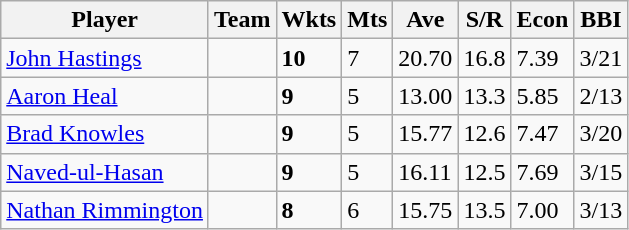<table class="wikitable">
<tr>
<th>Player</th>
<th>Team</th>
<th>Wkts</th>
<th>Mts</th>
<th>Ave</th>
<th>S/R</th>
<th>Econ</th>
<th>BBI</th>
</tr>
<tr>
<td><a href='#'>John Hastings</a></td>
<td></td>
<td><strong>10</strong></td>
<td>7</td>
<td>20.70</td>
<td>16.8</td>
<td>7.39</td>
<td>3/21</td>
</tr>
<tr>
<td><a href='#'>Aaron Heal</a></td>
<td></td>
<td><strong>9</strong></td>
<td>5</td>
<td>13.00</td>
<td>13.3</td>
<td>5.85</td>
<td>2/13</td>
</tr>
<tr>
<td><a href='#'>Brad Knowles</a></td>
<td></td>
<td><strong>9</strong></td>
<td>5</td>
<td>15.77</td>
<td>12.6</td>
<td>7.47</td>
<td>3/20</td>
</tr>
<tr>
<td><a href='#'>Naved-ul-Hasan</a></td>
<td></td>
<td><strong>9</strong></td>
<td>5</td>
<td>16.11</td>
<td>12.5</td>
<td>7.69</td>
<td>3/15</td>
</tr>
<tr>
<td><a href='#'>Nathan Rimmington</a></td>
<td></td>
<td><strong>8</strong></td>
<td>6</td>
<td>15.75</td>
<td>13.5</td>
<td>7.00</td>
<td>3/13</td>
</tr>
</table>
